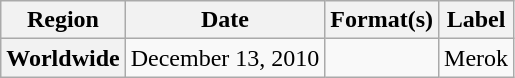<table class="wikitable plainrowheaders">
<tr>
<th scope="col">Region</th>
<th scope="col">Date</th>
<th scope="col">Format(s)</th>
<th scope="col">Label</th>
</tr>
<tr>
<th scope="row">Worldwide</th>
<td>December 13, 2010</td>
<td></td>
<td>Merok</td>
</tr>
</table>
